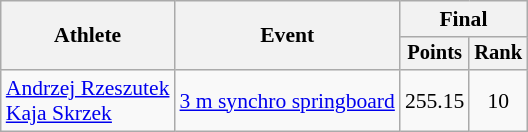<table class="wikitable" style="text-align:center; font-size:90%;">
<tr>
<th rowspan=2>Athlete</th>
<th rowspan=2>Event</th>
<th colspan=2>Final</th>
</tr>
<tr style="font-size:95%">
<th>Points</th>
<th>Rank</th>
</tr>
<tr>
<td align=left><a href='#'>Andrzej Rzeszutek</a><br> <a href='#'>Kaja Skrzek</a></td>
<td align=left><a href='#'>3 m synchro springboard</a></td>
<td>255.15</td>
<td>10</td>
</tr>
</table>
